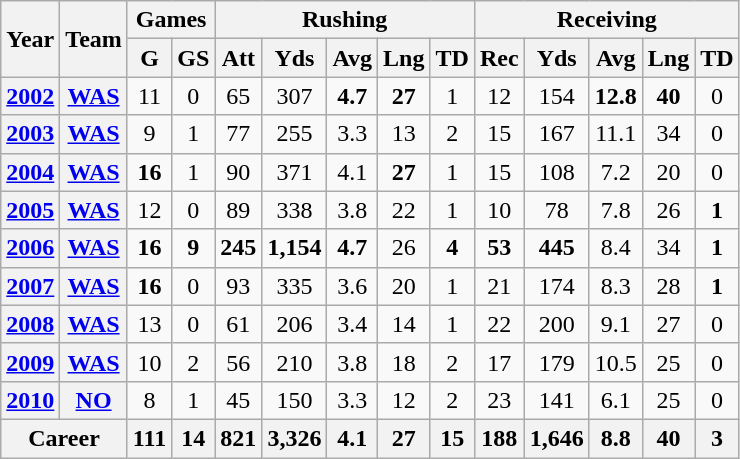<table class=wikitable style="text-align:center">
<tr>
<th rowspan="2">Year</th>
<th rowspan="2">Team</th>
<th colspan="2">Games</th>
<th colspan="5">Rushing</th>
<th colspan="5">Receiving</th>
</tr>
<tr>
<th>G</th>
<th>GS</th>
<th>Att</th>
<th>Yds</th>
<th>Avg</th>
<th>Lng</th>
<th>TD</th>
<th>Rec</th>
<th>Yds</th>
<th>Avg</th>
<th>Lng</th>
<th>TD</th>
</tr>
<tr>
<th><a href='#'>2002</a></th>
<th><a href='#'>WAS</a></th>
<td>11</td>
<td>0</td>
<td>65</td>
<td>307</td>
<td><strong>4.7</strong></td>
<td><strong>27</strong></td>
<td>1</td>
<td>12</td>
<td>154</td>
<td><strong>12.8</strong></td>
<td><strong>40</strong></td>
<td>0</td>
</tr>
<tr>
<th><a href='#'>2003</a></th>
<th><a href='#'>WAS</a></th>
<td>9</td>
<td>1</td>
<td>77</td>
<td>255</td>
<td>3.3</td>
<td>13</td>
<td>2</td>
<td>15</td>
<td>167</td>
<td>11.1</td>
<td>34</td>
<td>0</td>
</tr>
<tr>
<th><a href='#'>2004</a></th>
<th><a href='#'>WAS</a></th>
<td><strong>16</strong></td>
<td>1</td>
<td>90</td>
<td>371</td>
<td>4.1</td>
<td><strong>27</strong></td>
<td>1</td>
<td>15</td>
<td>108</td>
<td>7.2</td>
<td>20</td>
<td>0</td>
</tr>
<tr>
<th><a href='#'>2005</a></th>
<th><a href='#'>WAS</a></th>
<td>12</td>
<td>0</td>
<td>89</td>
<td>338</td>
<td>3.8</td>
<td>22</td>
<td>1</td>
<td>10</td>
<td>78</td>
<td>7.8</td>
<td>26</td>
<td><strong>1</strong></td>
</tr>
<tr>
<th><a href='#'>2006</a></th>
<th><a href='#'>WAS</a></th>
<td><strong>16</strong></td>
<td><strong>9</strong></td>
<td><strong>245</strong></td>
<td><strong>1,154</strong></td>
<td><strong>4.7</strong></td>
<td>26</td>
<td><strong>4</strong></td>
<td><strong>53</strong></td>
<td><strong>445</strong></td>
<td>8.4</td>
<td>34</td>
<td><strong>1</strong></td>
</tr>
<tr>
<th><a href='#'>2007</a></th>
<th><a href='#'>WAS</a></th>
<td><strong>16</strong></td>
<td>0</td>
<td>93</td>
<td>335</td>
<td>3.6</td>
<td>20</td>
<td>1</td>
<td>21</td>
<td>174</td>
<td>8.3</td>
<td>28</td>
<td><strong>1</strong></td>
</tr>
<tr>
<th><a href='#'>2008</a></th>
<th><a href='#'>WAS</a></th>
<td>13</td>
<td>0</td>
<td>61</td>
<td>206</td>
<td>3.4</td>
<td>14</td>
<td>1</td>
<td>22</td>
<td>200</td>
<td>9.1</td>
<td>27</td>
<td>0</td>
</tr>
<tr>
<th><a href='#'>2009</a></th>
<th><a href='#'>WAS</a></th>
<td>10</td>
<td>2</td>
<td>56</td>
<td>210</td>
<td>3.8</td>
<td>18</td>
<td>2</td>
<td>17</td>
<td>179</td>
<td>10.5</td>
<td>25</td>
<td>0</td>
</tr>
<tr>
<th><a href='#'>2010</a></th>
<th><a href='#'>NO</a></th>
<td>8</td>
<td>1</td>
<td>45</td>
<td>150</td>
<td>3.3</td>
<td>12</td>
<td>2</td>
<td>23</td>
<td>141</td>
<td>6.1</td>
<td>25</td>
<td>0</td>
</tr>
<tr>
<th colspan="2">Career</th>
<th>111</th>
<th>14</th>
<th>821</th>
<th>3,326</th>
<th>4.1</th>
<th>27</th>
<th>15</th>
<th>188</th>
<th>1,646</th>
<th>8.8</th>
<th>40</th>
<th>3</th>
</tr>
</table>
